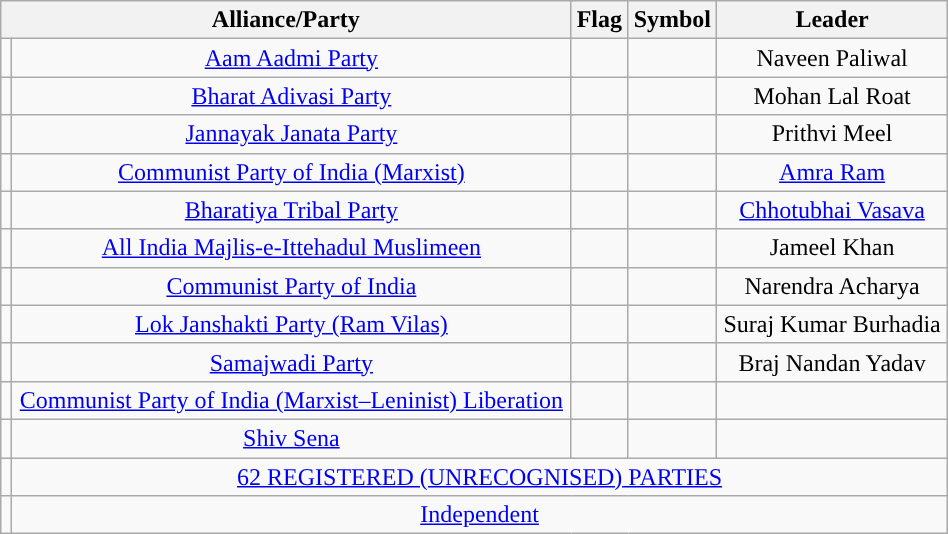<table class="wikitable" width="50%" style="text-align:center;">
<tr>
<th colspan="4">Alliance/Party</th>
<th>Flag</th>
<th>Symbol</th>
<th>Leader</th>
</tr>
<tr>
<td></td>
<td colspan="3"><a href='#'>Aam Aadmi Party</a></td>
<td></td>
<td></td>
<td>Naveen Paliwal</td>
</tr>
<tr>
<td></td>
<td colspan="3"><a href='#'>Bharat Adivasi Party</a></td>
<td></td>
<td></td>
<td>Mohan Lal Roat</td>
</tr>
<tr>
<td bgcolor=></td>
<td colspan="3"><a href='#'>Jannayak Janata Party</a></td>
<td></td>
<td></td>
<td>Prithvi Meel</td>
</tr>
<tr>
<td></td>
<td colspan="3"><a href='#'>Communist Party of India (Marxist)</a></td>
<td></td>
<td></td>
<td><a href='#'>Amra Ram</a></td>
</tr>
<tr>
<td></td>
<td colspan="3"><a href='#'>Bharatiya Tribal Party</a></td>
<td></td>
<td></td>
<td><a href='#'>Chhotubhai Vasava</a></td>
</tr>
<tr>
<td></td>
<td colspan="3"><a href='#'>All India Majlis-e-Ittehadul Muslimeen</a></td>
<td></td>
<td></td>
<td>Jameel Khan</td>
</tr>
<tr>
<td></td>
<td colspan="3"><a href='#'>Communist Party of India</a></td>
<td></td>
<td></td>
<td>Narendra Acharya</td>
</tr>
<tr>
<td></td>
<td colspan="3"><a href='#'>Lok Janshakti Party (Ram Vilas)</a></td>
<td></td>
<td></td>
<td>Suraj Kumar Burhadia</td>
</tr>
<tr>
<td></td>
<td colspan="3"><a href='#'>Samajwadi Party</a></td>
<td></td>
<td></td>
<td>Braj Nandan Yadav</td>
</tr>
<tr>
<td></td>
<td colspan="3"><a href='#'>Communist Party of India (Marxist–Leninist) Liberation</a></td>
<td></td>
<td></td>
<td></td>
</tr>
<tr>
<td></td>
<td colspan="3"><a href='#'>Shiv Sena</a></td>
<td></td>
<td></td>
<td></td>
</tr>
<tr>
<td></td>
<td colspan="6"><a href='#'>62 REGISTERED (UNRECOGNISED) PARTIES</a></td>
</tr>
<tr>
<td></td>
<td colspan="6"><a href='#'>Independent</a></td>
</tr>
</table>
